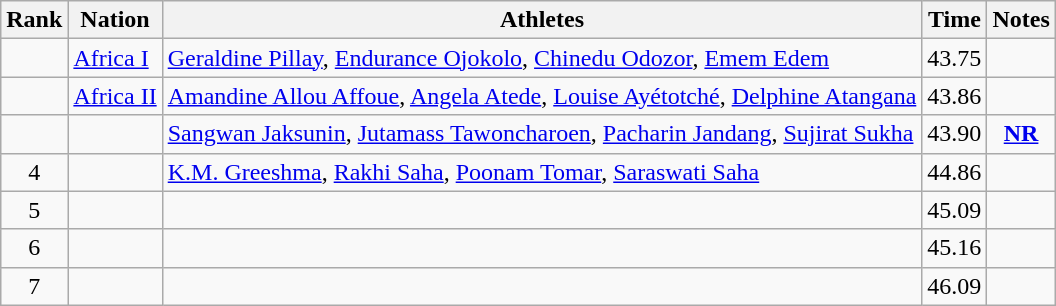<table class="wikitable sortable" style="text-align:center">
<tr>
<th>Rank</th>
<th>Nation</th>
<th>Athletes</th>
<th>Time</th>
<th>Notes</th>
</tr>
<tr>
<td></td>
<td align=left><a href='#'>Africa I</a></td>
<td align=left><a href='#'>Geraldine Pillay</a>, <a href='#'>Endurance Ojokolo</a>, <a href='#'>Chinedu Odozor</a>, <a href='#'>Emem Edem</a></td>
<td>43.75</td>
<td></td>
</tr>
<tr>
<td></td>
<td align=left><a href='#'>Africa II</a></td>
<td align=left><a href='#'>Amandine Allou Affoue</a>, <a href='#'>Angela Atede</a>, <a href='#'>Louise Ayétotché</a>, <a href='#'>Delphine Atangana</a></td>
<td>43.86</td>
<td></td>
</tr>
<tr>
<td></td>
<td align=left></td>
<td align=left><a href='#'>Sangwan Jaksunin</a>, <a href='#'>Jutamass Tawoncharoen</a>, <a href='#'>Pacharin Jandang</a>, <a href='#'>Sujirat Sukha</a></td>
<td>43.90</td>
<td><strong><a href='#'>NR</a></strong></td>
</tr>
<tr>
<td>4</td>
<td align=left></td>
<td align=left><a href='#'>K.M. Greeshma</a>, <a href='#'>Rakhi Saha</a>, <a href='#'>Poonam Tomar</a>, <a href='#'>Saraswati Saha</a></td>
<td>44.86</td>
<td></td>
</tr>
<tr>
<td>5</td>
<td align=left></td>
<td align=left></td>
<td>45.09</td>
<td></td>
</tr>
<tr>
<td>6</td>
<td align=left></td>
<td align=left></td>
<td>45.16</td>
<td></td>
</tr>
<tr>
<td>7</td>
<td align=left></td>
<td align=left></td>
<td>46.09</td>
<td></td>
</tr>
</table>
